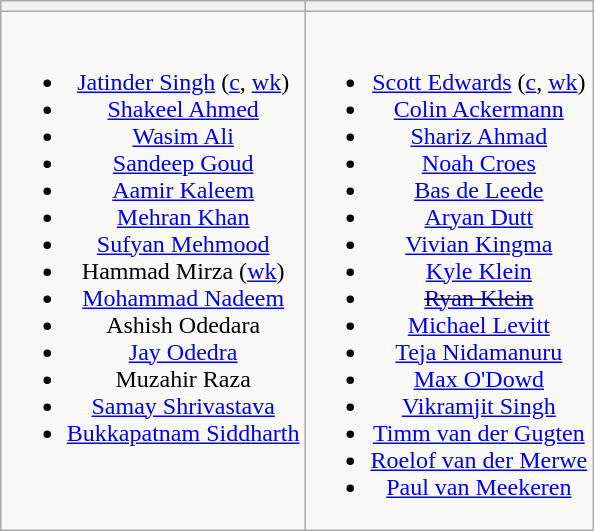<table class="wikitable" style="text-align:center; margin:auto">
<tr>
<th></th>
<th></th>
</tr>
<tr style="vertical-align:top">
<td><br><ul><li><a href='#'>Jatinder Singh</a> (<a href='#'>c</a>, <a href='#'>wk</a>)</li><li><a href='#'>Shakeel Ahmed</a></li><li><a href='#'>Wasim Ali</a></li><li><a href='#'>Sandeep Goud</a></li><li><a href='#'>Aamir Kaleem</a></li><li><a href='#'>Mehran Khan</a></li><li><a href='#'>Sufyan Mehmood</a></li><li>Hammad Mirza (<a href='#'>wk</a>)</li><li><a href='#'>Mohammad Nadeem</a></li><li>Ashish Odedara</li><li><a href='#'>Jay Odedra</a></li><li>Muzahir Raza</li><li><a href='#'>Samay Shrivastava</a></li><li><a href='#'>Bukkapatnam Siddharth</a></li></ul></td>
<td><br><ul><li><a href='#'>Scott Edwards</a> (<a href='#'>c</a>, <a href='#'>wk</a>)</li><li><a href='#'>Colin Ackermann</a></li><li><a href='#'>Shariz Ahmad</a></li><li><a href='#'>Noah Croes</a></li><li><a href='#'>Bas de Leede</a></li><li><a href='#'>Aryan Dutt</a></li><li><a href='#'>Vivian Kingma</a></li><li><a href='#'>Kyle Klein</a></li><li><s><a href='#'>Ryan Klein</a></s></li><li><a href='#'>Michael Levitt</a></li><li><a href='#'>Teja Nidamanuru</a></li><li><a href='#'>Max O'Dowd</a></li><li><a href='#'>Vikramjit Singh</a></li><li><a href='#'>Timm van der Gugten</a></li><li><a href='#'>Roelof van der Merwe</a></li><li><a href='#'>Paul van Meekeren</a></li></ul></td>
</tr>
</table>
